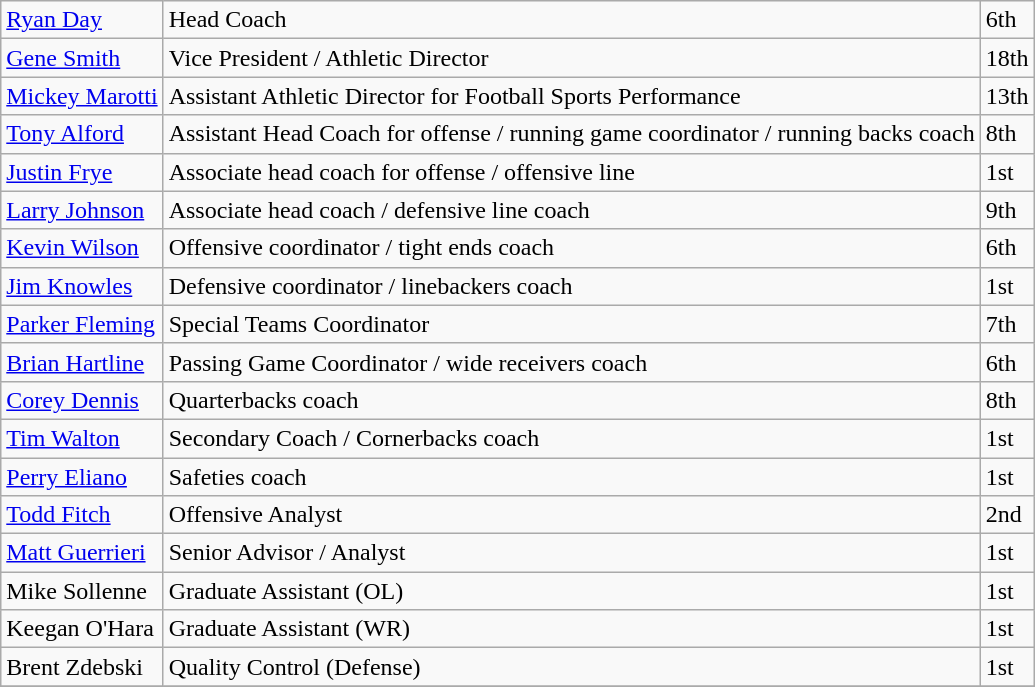<table class="wikitable">
<tr>
<td><a href='#'>Ryan Day</a></td>
<td>Head Coach</td>
<td>6th</td>
</tr>
<tr>
<td><a href='#'>Gene Smith</a></td>
<td>Vice President / Athletic Director</td>
<td>18th</td>
</tr>
<tr>
<td><a href='#'>Mickey Marotti</a></td>
<td>Assistant Athletic Director for Football Sports Performance</td>
<td>13th</td>
</tr>
<tr>
<td><a href='#'>Tony Alford</a></td>
<td>Assistant Head Coach for offense / running game coordinator / running backs coach</td>
<td>8th</td>
</tr>
<tr>
<td><a href='#'>Justin Frye</a></td>
<td>Associate head coach for offense / offensive line</td>
<td>1st</td>
</tr>
<tr>
<td><a href='#'>Larry Johnson</a></td>
<td>Associate head coach / defensive line coach</td>
<td>9th</td>
</tr>
<tr>
<td><a href='#'>Kevin Wilson</a></td>
<td>Offensive coordinator / tight ends coach</td>
<td>6th</td>
</tr>
<tr>
<td><a href='#'>Jim Knowles</a></td>
<td>Defensive coordinator / linebackers coach</td>
<td>1st</td>
</tr>
<tr>
<td><a href='#'>Parker Fleming</a></td>
<td>Special Teams Coordinator</td>
<td>7th</td>
</tr>
<tr>
<td><a href='#'>Brian Hartline</a></td>
<td>Passing Game Coordinator / wide receivers coach</td>
<td>6th</td>
</tr>
<tr>
<td><a href='#'>Corey Dennis</a></td>
<td>Quarterbacks coach</td>
<td>8th</td>
</tr>
<tr>
<td><a href='#'>Tim Walton</a></td>
<td>Secondary Coach / Cornerbacks coach</td>
<td>1st</td>
</tr>
<tr>
<td><a href='#'>Perry Eliano</a></td>
<td>Safeties coach</td>
<td>1st</td>
</tr>
<tr>
<td><a href='#'>Todd Fitch</a></td>
<td>Offensive Analyst</td>
<td>2nd</td>
</tr>
<tr>
<td><a href='#'>Matt Guerrieri</a></td>
<td>Senior Advisor / Analyst</td>
<td>1st</td>
</tr>
<tr>
<td>Mike Sollenne</td>
<td>Graduate Assistant (OL)</td>
<td>1st</td>
</tr>
<tr>
<td>Keegan O'Hara</td>
<td>Graduate Assistant (WR)</td>
<td>1st</td>
</tr>
<tr>
<td>Brent Zdebski</td>
<td>Quality Control (Defense)</td>
<td>1st</td>
</tr>
<tr>
</tr>
</table>
